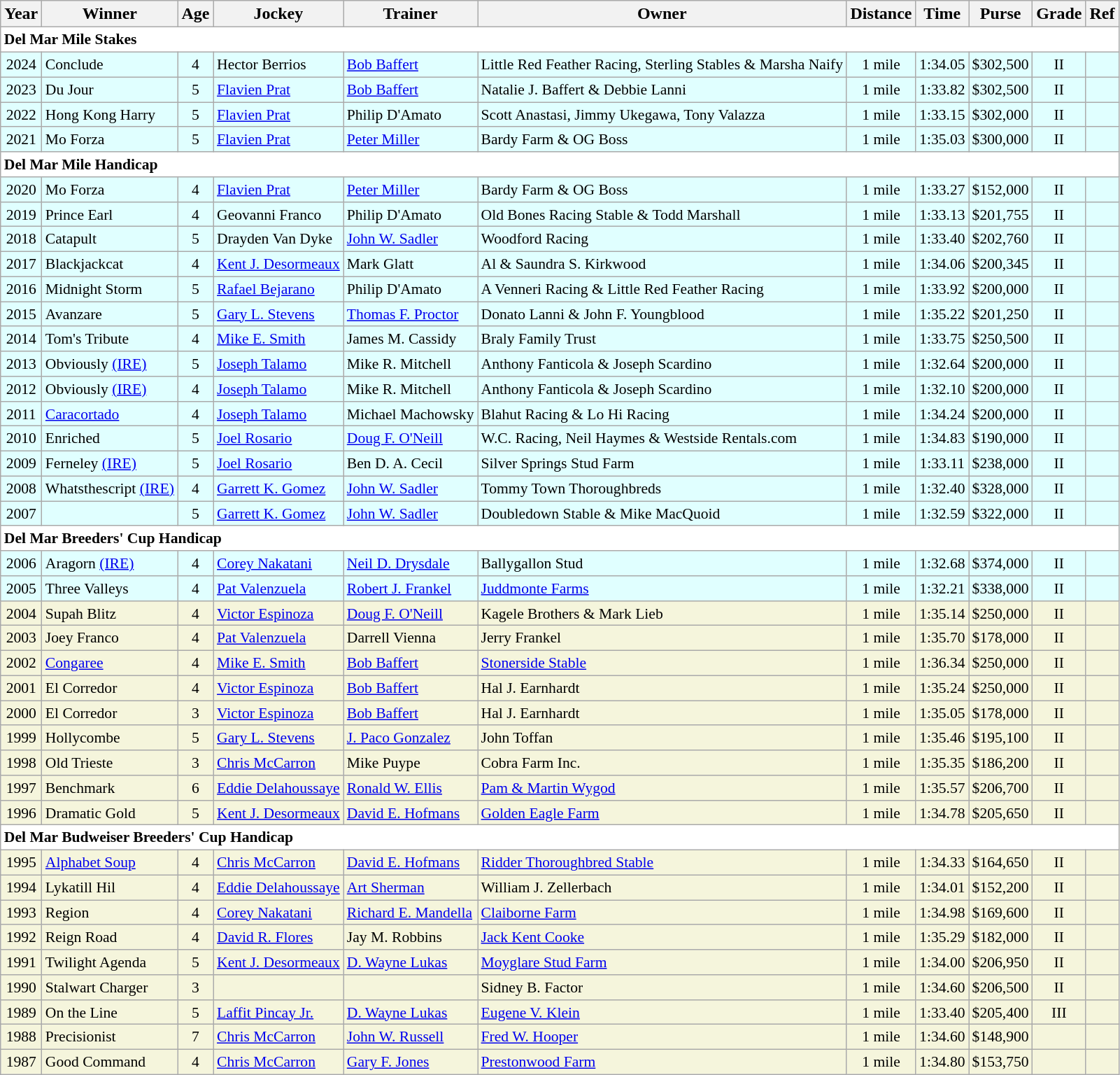<table class="wikitable sortable">
<tr>
<th>Year</th>
<th>Winner</th>
<th>Age</th>
<th>Jockey</th>
<th>Trainer</th>
<th>Owner</th>
<th>Distance</th>
<th>Time</th>
<th>Purse</th>
<th>Grade</th>
<th>Ref</th>
</tr>
<tr style="font-size:90%; background-color:white">
<td align="left" colspan=11><strong>Del Mar Mile Stakes</strong></td>
</tr>
<tr style="font-size:90%; background-color:lightcyan">
<td align=center>2024</td>
<td>Conclude</td>
<td align=center>4</td>
<td>Hector Berrios</td>
<td><a href='#'>Bob Baffert</a></td>
<td>Little Red Feather Racing, Sterling Stables & Marsha Naify</td>
<td align=center>1 mile</td>
<td align=center>1:34.05</td>
<td align=center>$302,500</td>
<td align=center>II</td>
<td></td>
</tr>
<tr style="font-size:90%; background-color:lightcyan">
<td align=center>2023</td>
<td>Du Jour</td>
<td align=center>5</td>
<td><a href='#'>Flavien Prat</a></td>
<td><a href='#'>Bob Baffert</a></td>
<td>Natalie J. Baffert & Debbie Lanni</td>
<td align=center>1 mile</td>
<td align=center>1:33.82</td>
<td align=center>$302,500</td>
<td align=center>II</td>
<td></td>
</tr>
<tr style="font-size:90%; background-color:lightcyan">
<td align=center>2022</td>
<td>Hong Kong Harry</td>
<td align=center>5</td>
<td><a href='#'>Flavien Prat</a></td>
<td>Philip D'Amato</td>
<td>Scott Anastasi, Jimmy Ukegawa, Tony Valazza</td>
<td align=center>1 mile</td>
<td align=center>1:33.15</td>
<td align=center>$302,000</td>
<td align=center>II</td>
<td></td>
</tr>
<tr style="font-size:90%; background-color:lightcyan">
<td align=center>2021</td>
<td>Mo Forza</td>
<td align=center>5</td>
<td><a href='#'>Flavien Prat</a></td>
<td><a href='#'>Peter Miller</a></td>
<td>Bardy Farm & OG Boss</td>
<td align=center>1 mile</td>
<td align=center>1:35.03</td>
<td align=center>$300,000</td>
<td align=center>II</td>
<td></td>
</tr>
<tr style="font-size:90%; background-color:white">
<td align="left" colspan=11><strong>Del Mar Mile Handicap</strong></td>
</tr>
<tr style="font-size:90%; background-color:lightcyan">
<td align=center>2020</td>
<td>Mo Forza</td>
<td align=center>4</td>
<td><a href='#'>Flavien Prat</a></td>
<td><a href='#'>Peter Miller</a></td>
<td>Bardy Farm & OG Boss</td>
<td align=center>1 mile</td>
<td align=center>1:33.27</td>
<td align=center>$152,000</td>
<td align=center>II</td>
<td></td>
</tr>
<tr style="font-size:90%; background-color:lightcyan">
<td align=center>2019</td>
<td>Prince Earl</td>
<td align=center>4</td>
<td>Geovanni Franco</td>
<td>Philip D'Amato</td>
<td>Old Bones Racing Stable & Todd Marshall</td>
<td align=center>1 mile</td>
<td align=center>1:33.13</td>
<td align=center>$201,755</td>
<td align=center>II</td>
<td></td>
</tr>
<tr style="font-size:90%; background-color:lightcyan">
<td align=center>2018</td>
<td>Catapult</td>
<td align=center>5</td>
<td>Drayden Van Dyke</td>
<td><a href='#'>John W. Sadler</a></td>
<td>Woodford Racing</td>
<td align=center>1 mile</td>
<td align=center>1:33.40</td>
<td align=center>$202,760</td>
<td align=center>II</td>
<td></td>
</tr>
<tr style="font-size:90%; background-color:lightcyan">
<td align=center>2017</td>
<td>Blackjackcat</td>
<td align=center>4</td>
<td><a href='#'>Kent J. Desormeaux</a></td>
<td>Mark Glatt</td>
<td>Al & Saundra S. Kirkwood</td>
<td align=center>1 mile</td>
<td align=center>1:34.06</td>
<td align=center>$200,345</td>
<td align=center>II</td>
<td></td>
</tr>
<tr style="font-size:90%; background-color:lightcyan">
<td align=center>2016</td>
<td>Midnight Storm</td>
<td align=center>5</td>
<td><a href='#'>Rafael Bejarano</a></td>
<td>Philip D'Amato</td>
<td>A Venneri Racing & Little Red Feather Racing</td>
<td align=center>1 mile</td>
<td align=center>1:33.92</td>
<td align=center>$200,000</td>
<td align=center>II</td>
<td></td>
</tr>
<tr style="font-size:90%; background-color:lightcyan">
<td align=center>2015</td>
<td>Avanzare</td>
<td align=center>5</td>
<td><a href='#'>Gary L. Stevens</a></td>
<td><a href='#'>Thomas F. Proctor</a></td>
<td>Donato Lanni & John F. Youngblood</td>
<td align=center>1 mile</td>
<td align=center>1:35.22</td>
<td align=center>$201,250</td>
<td align=center>II</td>
<td></td>
</tr>
<tr style="font-size:90%; background-color:lightcyan">
<td align=center>2014</td>
<td>Tom's Tribute</td>
<td align=center>4</td>
<td><a href='#'>Mike E. Smith</a></td>
<td>James M. Cassidy</td>
<td>Braly Family Trust</td>
<td align=center>1 mile</td>
<td align=center>1:33.75</td>
<td align=center>$250,500</td>
<td align=center>II</td>
<td></td>
</tr>
<tr style="font-size:90%; background-color:lightcyan">
<td align=center>2013</td>
<td>Obviously <a href='#'>(IRE)</a></td>
<td align=center>5</td>
<td><a href='#'>Joseph Talamo</a></td>
<td>Mike R. Mitchell</td>
<td>Anthony Fanticola & Joseph Scardino</td>
<td align=center>1 mile</td>
<td align=center>1:32.64</td>
<td align=center>$200,000</td>
<td align=center>II</td>
<td></td>
</tr>
<tr style="font-size:90%; background-color:lightcyan">
<td align=center>2012</td>
<td>Obviously <a href='#'>(IRE)</a></td>
<td align=center>4</td>
<td><a href='#'>Joseph Talamo</a></td>
<td>Mike R. Mitchell</td>
<td>Anthony Fanticola & Joseph Scardino</td>
<td align=center>1 mile</td>
<td align=center>1:32.10</td>
<td align=center>$200,000</td>
<td align=center>II</td>
<td></td>
</tr>
<tr style="font-size:90%; background-color:lightcyan">
<td align=center>2011</td>
<td><a href='#'>Caracortado</a></td>
<td align=center>4</td>
<td><a href='#'>Joseph Talamo</a></td>
<td>Michael Machowsky</td>
<td>Blahut Racing & Lo Hi Racing</td>
<td align=center>1 mile</td>
<td align=center>1:34.24</td>
<td align=center>$200,000</td>
<td align=center>II</td>
<td></td>
</tr>
<tr style="font-size:90%; background-color:lightcyan">
<td align=center>2010</td>
<td>Enriched</td>
<td align=center>5</td>
<td><a href='#'>Joel Rosario</a></td>
<td><a href='#'>Doug F. O'Neill</a></td>
<td>W.C. Racing, Neil Haymes & Westside Rentals.com</td>
<td align=center>1 mile</td>
<td align=center>1:34.83</td>
<td align=center>$190,000</td>
<td align=center>II</td>
<td></td>
</tr>
<tr style="font-size:90%; background-color:lightcyan">
<td align=center>2009</td>
<td>Ferneley <a href='#'>(IRE)</a></td>
<td align=center>5</td>
<td><a href='#'>Joel Rosario</a></td>
<td>Ben D. A. Cecil</td>
<td>Silver Springs Stud Farm</td>
<td align=center>1 mile</td>
<td align=center>1:33.11</td>
<td align=center>$238,000</td>
<td align=center>II</td>
<td></td>
</tr>
<tr style="font-size:90%; background-color:lightcyan">
<td align=center>2008</td>
<td>Whatsthescript <a href='#'>(IRE)</a></td>
<td align=center>4</td>
<td><a href='#'>Garrett K. Gomez</a></td>
<td><a href='#'>John W. Sadler</a></td>
<td>Tommy Town Thoroughbreds</td>
<td align=center>1 mile</td>
<td align=center>1:32.40</td>
<td align=center>$328,000</td>
<td align=center>II</td>
<td></td>
</tr>
<tr style="font-size:90%; background-color:lightcyan">
<td align=center>2007</td>
<td></td>
<td align=center>5</td>
<td><a href='#'>Garrett K. Gomez</a></td>
<td><a href='#'>John W. Sadler</a></td>
<td>Doubledown Stable & Mike MacQuoid</td>
<td align=center>1 mile</td>
<td align=center>1:32.59</td>
<td align=center>$322,000</td>
<td align=center>II</td>
<td></td>
</tr>
<tr style="font-size:90%; background-color:white">
<td align="left" colspan=11><strong>Del Mar Breeders' Cup Handicap</strong></td>
</tr>
<tr style="font-size:90%; background-color:lightcyan">
<td align=center>2006</td>
<td>Aragorn <a href='#'>(IRE)</a></td>
<td align=center>4</td>
<td><a href='#'>Corey Nakatani</a></td>
<td><a href='#'>Neil D. Drysdale</a></td>
<td>Ballygallon Stud</td>
<td align=center>1 mile</td>
<td align=center>1:32.68</td>
<td align=center>$374,000</td>
<td align=center>II</td>
<td></td>
</tr>
<tr style="font-size:90%; background-color:lightcyan">
<td align=center>2005</td>
<td>Three Valleys</td>
<td align=center>4</td>
<td><a href='#'>Pat Valenzuela</a></td>
<td><a href='#'>Robert J. Frankel</a></td>
<td><a href='#'>Juddmonte Farms</a></td>
<td align=center>1 mile</td>
<td align=center>1:32.21</td>
<td align=center>$338,000</td>
<td align=center>II</td>
<td></td>
</tr>
<tr style="font-size:90%; background-color:beige">
<td align=center>2004</td>
<td>Supah Blitz</td>
<td align=center>4</td>
<td><a href='#'>Victor Espinoza</a></td>
<td><a href='#'>Doug F. O'Neill</a></td>
<td>Kagele Brothers & Mark Lieb</td>
<td align=center>1 mile</td>
<td align=center>1:35.14</td>
<td align=center>$250,000</td>
<td align=center>II</td>
<td></td>
</tr>
<tr style="font-size:90%; background-color:beige">
<td align=center>2003</td>
<td>Joey Franco</td>
<td align=center>4</td>
<td><a href='#'>Pat Valenzuela</a></td>
<td>Darrell Vienna</td>
<td>Jerry Frankel</td>
<td align=center>1 mile</td>
<td align=center>1:35.70</td>
<td align=center>$178,000</td>
<td align=center>II</td>
<td></td>
</tr>
<tr style="font-size:90%; background-color:beige">
<td align=center>2002</td>
<td><a href='#'>Congaree</a></td>
<td align=center>4</td>
<td><a href='#'>Mike E. Smith</a></td>
<td><a href='#'>Bob Baffert</a></td>
<td><a href='#'>Stonerside Stable</a></td>
<td align=center>1 mile</td>
<td align=center>1:36.34</td>
<td align=center>$250,000</td>
<td align=center>II</td>
<td></td>
</tr>
<tr style="font-size:90%; background-color:beige">
<td align=center>2001</td>
<td>El Corredor</td>
<td align=center>4</td>
<td><a href='#'>Victor Espinoza</a></td>
<td><a href='#'>Bob Baffert</a></td>
<td>Hal J. Earnhardt</td>
<td align=center>1 mile</td>
<td align=center>1:35.24</td>
<td align=center>$250,000</td>
<td align=center>II</td>
<td></td>
</tr>
<tr style="font-size:90%; background-color:beige">
<td align=center>2000</td>
<td>El Corredor</td>
<td align=center>3</td>
<td><a href='#'>Victor Espinoza</a></td>
<td><a href='#'>Bob Baffert</a></td>
<td>Hal J. Earnhardt</td>
<td align=center>1 mile</td>
<td align=center>1:35.05</td>
<td align=center>$178,000</td>
<td align=center>II</td>
<td></td>
</tr>
<tr style="font-size:90%; background-color:beige">
<td align=center>1999</td>
<td>Hollycombe</td>
<td align=center>5</td>
<td><a href='#'>Gary L. Stevens</a></td>
<td><a href='#'>J. Paco Gonzalez</a></td>
<td>John Toffan</td>
<td align=center>1 mile</td>
<td align=center>1:35.46</td>
<td align=center>$195,100</td>
<td align=center>II</td>
<td></td>
</tr>
<tr style="font-size:90%; background-color:beige">
<td align=center>1998</td>
<td>Old Trieste</td>
<td align=center>3</td>
<td><a href='#'>Chris McCarron</a></td>
<td>Mike Puype</td>
<td>Cobra Farm Inc.</td>
<td align=center>1 mile</td>
<td align=center>1:35.35</td>
<td align=center>$186,200</td>
<td align=center>II</td>
<td></td>
</tr>
<tr style="font-size:90%; background-color:beige">
<td align=center>1997</td>
<td>Benchmark</td>
<td align=center>6</td>
<td><a href='#'>Eddie Delahoussaye</a></td>
<td><a href='#'>Ronald W. Ellis</a></td>
<td><a href='#'>Pam & Martin Wygod</a></td>
<td align=center>1 mile</td>
<td align=center>1:35.57</td>
<td align=center>$206,700</td>
<td align=center>II</td>
<td></td>
</tr>
<tr style="font-size:90%; background-color:beige">
<td align=center>1996</td>
<td>Dramatic Gold</td>
<td align=center>5</td>
<td><a href='#'>Kent J. Desormeaux</a></td>
<td><a href='#'>David E. Hofmans</a></td>
<td><a href='#'>Golden Eagle Farm</a></td>
<td align=center>1 mile</td>
<td align=center>1:34.78</td>
<td align=center>$205,650</td>
<td align=center>II</td>
<td></td>
</tr>
<tr style="font-size:90%; background-color:white">
<td align="left" colspan=11><strong>Del Mar Budweiser Breeders' Cup Handicap</strong></td>
</tr>
<tr style="font-size:90%; background-color:beige">
<td align=center>1995</td>
<td><a href='#'>Alphabet Soup</a></td>
<td align=center>4</td>
<td><a href='#'>Chris McCarron</a></td>
<td><a href='#'>David E. Hofmans</a></td>
<td><a href='#'>Ridder Thoroughbred Stable</a></td>
<td align=center>1 mile</td>
<td align=center>1:34.33</td>
<td align=center>$164,650</td>
<td align=center>II</td>
<td></td>
</tr>
<tr style="font-size:90%; background-color:beige">
<td align=center>1994</td>
<td>Lykatill Hil</td>
<td align=center>4</td>
<td><a href='#'>Eddie Delahoussaye</a></td>
<td><a href='#'>Art Sherman</a></td>
<td>William J. Zellerbach</td>
<td align=center>1 mile</td>
<td align=center>1:34.01</td>
<td align=center>$152,200</td>
<td align=center>II</td>
<td></td>
</tr>
<tr style="font-size:90%; background-color:beige">
<td align=center>1993</td>
<td>Region</td>
<td align=center>4</td>
<td><a href='#'>Corey Nakatani</a></td>
<td><a href='#'>Richard E. Mandella</a></td>
<td><a href='#'>Claiborne Farm</a></td>
<td align=center>1 mile</td>
<td align=center>1:34.98</td>
<td align=center>$169,600</td>
<td align=center>II</td>
<td></td>
</tr>
<tr style="font-size:90%; background-color:beige">
<td align=center>1992</td>
<td>Reign Road</td>
<td align=center>4</td>
<td><a href='#'>David R. Flores</a></td>
<td>Jay M. Robbins</td>
<td><a href='#'>Jack Kent Cooke</a></td>
<td align=center>1 mile</td>
<td align=center>1:35.29</td>
<td align=center>$182,000</td>
<td align=center>II</td>
<td></td>
</tr>
<tr style="font-size:90%; background-color:beige">
<td align=center>1991</td>
<td>Twilight Agenda</td>
<td align=center>5</td>
<td><a href='#'>Kent J. Desormeaux</a></td>
<td><a href='#'>D. Wayne Lukas</a></td>
<td><a href='#'>Moyglare Stud Farm</a></td>
<td align=center>1 mile</td>
<td align=center>1:34.00</td>
<td align=center>$206,950</td>
<td align=center>II</td>
<td></td>
</tr>
<tr style="font-size:90%; background-color:beige">
<td align=center>1990</td>
<td>Stalwart Charger</td>
<td align=center>3</td>
<td></td>
<td></td>
<td>Sidney B. Factor</td>
<td align=center>1 mile</td>
<td align=center>1:34.60</td>
<td align=center>$206,500</td>
<td align=center>II</td>
<td></td>
</tr>
<tr style="font-size:90%; background-color:beige">
<td align=center>1989</td>
<td>On the Line</td>
<td align=center>5</td>
<td><a href='#'>Laffit Pincay Jr.</a></td>
<td><a href='#'>D. Wayne Lukas</a></td>
<td><a href='#'>Eugene V. Klein</a></td>
<td align=center>1 mile</td>
<td align=center>1:33.40</td>
<td align=center>$205,400</td>
<td align=center>III</td>
<td></td>
</tr>
<tr style="font-size:90%; background-color:beige">
<td align=center>1988</td>
<td>Precisionist</td>
<td align=center>7</td>
<td><a href='#'>Chris McCarron</a></td>
<td><a href='#'>John W. Russell</a></td>
<td><a href='#'>Fred W. Hooper</a></td>
<td align=center>1 mile</td>
<td align=center>1:34.60</td>
<td align=center>$148,900</td>
<td align=center></td>
<td></td>
</tr>
<tr style="font-size:90%; background-color:beige">
<td align=center>1987</td>
<td>Good Command</td>
<td align=center>4</td>
<td><a href='#'>Chris McCarron</a></td>
<td><a href='#'>Gary F. Jones</a></td>
<td><a href='#'>Prestonwood Farm</a></td>
<td align=center>1 mile</td>
<td align=center>1:34.80</td>
<td align=center>$153,750</td>
<td align=center></td>
<td></td>
</tr>
</table>
